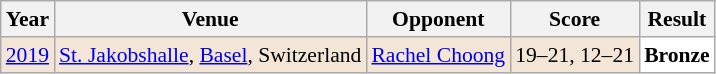<table class="sortable wikitable" style="font-size: 90%;">
<tr>
<th>Year</th>
<th>Venue</th>
<th>Opponent</th>
<th>Score</th>
<th>Result</th>
</tr>
<tr style="background:#F3E6D7">
<td align="center"><a href='#'>2019</a></td>
<td align="left"><a href='#'>St. Jakobshalle</a>, <a href='#'>Basel</a>, Switzerland</td>
<td align="left"> <a href='#'>Rachel Choong</a></td>
<td align="left">19–21, 12–21</td>
<td style="text-align:left; background:white"> <strong>Bronze</strong></td>
</tr>
</table>
